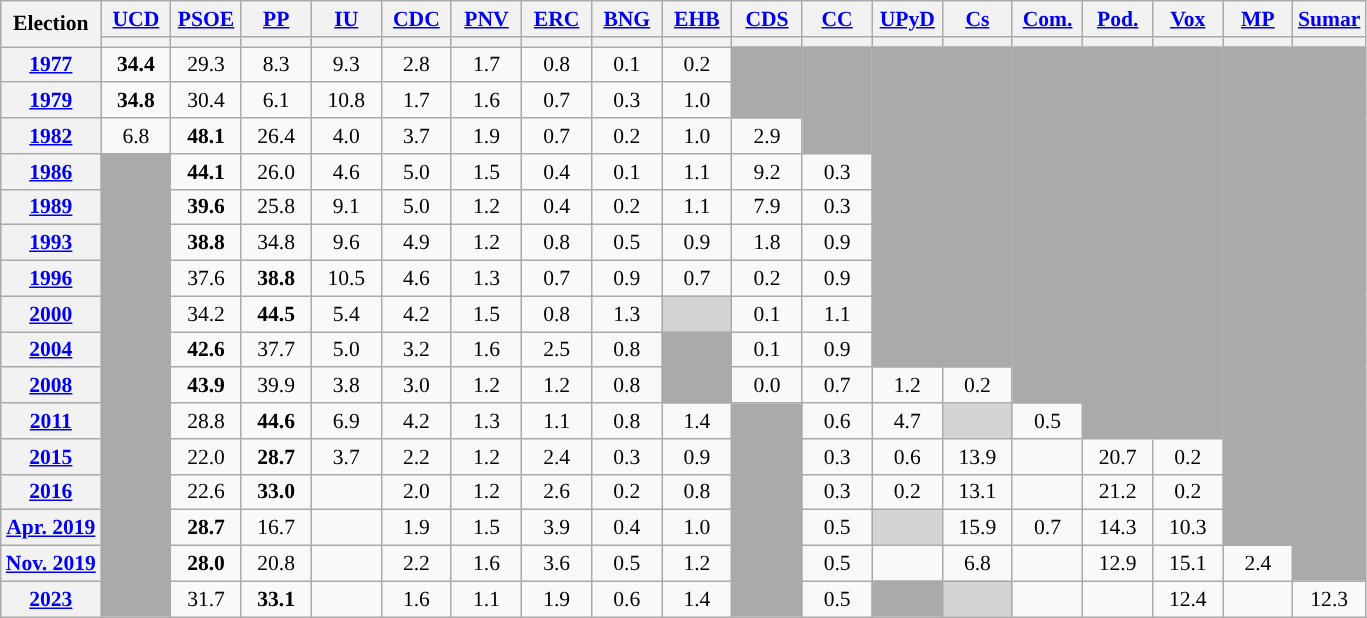<table class="wikitable" style="text-align:center; font-size:90%;">
<tr>
<th rowspan="2">Election</th>
<th width="40px"><a href='#'>UCD</a></th>
<th width="40px"><a href='#'>PSOE</a></th>
<th width="40px"><a href='#'>PP</a></th>
<th width="40px"><a href='#'>IU</a></th>
<th width="40px"><a href='#'>CDC</a></th>
<th width="40px"><a href='#'>PNV</a></th>
<th width="40px"><a href='#'>ERC</a></th>
<th width="40px"><a href='#'>BNG</a></th>
<th width="40px"><a href='#'>EHB</a></th>
<th width="40px"><a href='#'>CDS</a></th>
<th width="40px"><a href='#'>CC</a></th>
<th width="40px"><a href='#'>UPyD</a></th>
<th width="40px"><a href='#'>Cs</a></th>
<th width="40px"><a href='#'>Com.</a></th>
<th width="40px"><a href='#'>Pod.</a></th>
<th width="40px"><a href='#'>Vox</a></th>
<th width="40px"><a href='#'>MP</a></th>
<th width="40px"><a href='#'>Sumar</a></th>
</tr>
<tr>
<th style="background:"></th>
<th style="background:"></th>
<th style="background:"></th>
<th style="background:"></th>
<th style="background:"></th>
<th style="background:"></th>
<th style="background:"></th>
<th style="background:"></th>
<th style="background:"></th>
<th style="background:"></th>
<th style="background:"></th>
<th style="background:"></th>
<th style="background:"></th>
<th style="background:"></th>
<th style="background:"></th>
<th style="background:"></th>
<th style="background:"></th>
<th style="background:"></th>
</tr>
<tr>
<th><a href='#'>1977</a></th>
<td><strong>34.4</strong></td>
<td>29.3</td>
<td>8.3</td>
<td>9.3</td>
<td>2.8</td>
<td>1.7</td>
<td>0.8</td>
<td>0.1</td>
<td>0.2</td>
<td rowspan="2" bgcolor="#AAAAAA"></td>
<td rowspan="3" bgcolor="#AAAAAA"></td>
<td rowspan="9" bgcolor="#AAAAAA"></td>
<td rowspan="9" bgcolor="#AAAAAA"></td>
<td rowspan="10" bgcolor="#AAAAAA"></td>
<td rowspan="11" bgcolor="#AAAAAA"></td>
<td rowspan="11" bgcolor="#AAAAAA"></td>
<td rowspan="14" bgcolor="#AAAAAA"></td>
<td rowspan="15" bgcolor="#AAAAAA"></td>
</tr>
<tr>
<th><a href='#'>1979</a></th>
<td><strong>34.8</strong></td>
<td>30.4</td>
<td>6.1</td>
<td>10.8</td>
<td>1.7</td>
<td>1.6</td>
<td>0.7</td>
<td>0.3</td>
<td>1.0</td>
</tr>
<tr>
<th><a href='#'>1982</a></th>
<td>6.8</td>
<td><strong>48.1</strong></td>
<td>26.4</td>
<td>4.0</td>
<td>3.7</td>
<td>1.9</td>
<td>0.7</td>
<td>0.2</td>
<td>1.0</td>
<td>2.9</td>
</tr>
<tr>
<th><a href='#'>1986</a></th>
<td rowspan="13" bgcolor="#AAAAAA"></td>
<td><strong>44.1</strong></td>
<td>26.0</td>
<td>4.6</td>
<td>5.0</td>
<td>1.5</td>
<td>0.4</td>
<td>0.1</td>
<td>1.1</td>
<td>9.2</td>
<td>0.3</td>
</tr>
<tr>
<th><a href='#'>1989</a></th>
<td><strong>39.6</strong></td>
<td>25.8</td>
<td>9.1</td>
<td>5.0</td>
<td>1.2</td>
<td>0.4</td>
<td>0.2</td>
<td>1.1</td>
<td>7.9</td>
<td>0.3</td>
</tr>
<tr>
<th><a href='#'>1993</a></th>
<td><strong>38.8</strong></td>
<td>34.8</td>
<td>9.6</td>
<td>4.9</td>
<td>1.2</td>
<td>0.8</td>
<td>0.5</td>
<td>0.9</td>
<td>1.8</td>
<td>0.9</td>
</tr>
<tr>
<th><a href='#'>1996</a></th>
<td>37.6</td>
<td><strong>38.8</strong></td>
<td>10.5</td>
<td>4.6</td>
<td>1.3</td>
<td>0.7</td>
<td>0.9</td>
<td>0.7</td>
<td>0.2</td>
<td>0.9</td>
</tr>
<tr>
<th><a href='#'>2000</a></th>
<td>34.2</td>
<td><strong>44.5</strong></td>
<td>5.4</td>
<td>4.2</td>
<td>1.5</td>
<td>0.8</td>
<td>1.3</td>
<td bgcolor="#D4D4D4"></td>
<td>0.1</td>
<td>1.1</td>
</tr>
<tr>
<th><a href='#'>2004</a></th>
<td><strong>42.6</strong></td>
<td>37.7</td>
<td>5.0</td>
<td>3.2</td>
<td>1.6</td>
<td>2.5</td>
<td>0.8</td>
<td rowspan="2" bgcolor="#AAAAAA"></td>
<td>0.1</td>
<td>0.9</td>
</tr>
<tr>
<th><a href='#'>2008</a></th>
<td><strong>43.9</strong></td>
<td>39.9</td>
<td>3.8</td>
<td>3.0</td>
<td>1.2</td>
<td>1.2</td>
<td>0.8</td>
<td>0.0</td>
<td>0.7</td>
<td>1.2</td>
<td>0.2</td>
</tr>
<tr>
<th><a href='#'>2011</a></th>
<td>28.8</td>
<td><strong>44.6</strong></td>
<td>6.9</td>
<td>4.2</td>
<td>1.3</td>
<td>1.1</td>
<td>0.8</td>
<td>1.4</td>
<td rowspan="6" bgcolor="#AAAAAA"></td>
<td>0.6</td>
<td>4.7</td>
<td bgcolor="#D4D4D4"></td>
<td>0.5</td>
</tr>
<tr>
<th><a href='#'>2015</a></th>
<td>22.0</td>
<td><strong>28.7</strong></td>
<td>3.7</td>
<td>2.2</td>
<td>1.2</td>
<td>2.4</td>
<td>0.3</td>
<td>0.9</td>
<td>0.3</td>
<td>0.6</td>
<td>13.9</td>
<td></td>
<td>20.7</td>
<td>0.2</td>
</tr>
<tr>
<th><a href='#'>2016</a></th>
<td>22.6</td>
<td><strong>33.0</strong></td>
<td></td>
<td>2.0</td>
<td>1.2</td>
<td>2.6</td>
<td>0.2</td>
<td>0.8</td>
<td>0.3</td>
<td>0.2</td>
<td>13.1</td>
<td></td>
<td>21.2</td>
<td>0.2</td>
</tr>
<tr>
<th><a href='#'>Apr. 2019</a></th>
<td><strong>28.7</strong></td>
<td>16.7</td>
<td></td>
<td>1.9</td>
<td>1.5</td>
<td>3.9</td>
<td>0.4</td>
<td>1.0</td>
<td>0.5</td>
<td bgcolor="#D4D4D4"></td>
<td>15.9</td>
<td>0.7</td>
<td>14.3</td>
<td>10.3</td>
</tr>
<tr>
<th><a href='#'>Nov. 2019</a></th>
<td><strong>28.0</strong></td>
<td>20.8</td>
<td></td>
<td>2.2</td>
<td>1.6</td>
<td>3.6</td>
<td>0.5</td>
<td>1.2</td>
<td>0.5</td>
<td></td>
<td>6.8</td>
<td></td>
<td>12.9</td>
<td>15.1</td>
<td>2.4</td>
</tr>
<tr>
<th><a href='#'>2023</a></th>
<td>31.7</td>
<td><strong>33.1</strong></td>
<td></td>
<td>1.6</td>
<td>1.1</td>
<td>1.9</td>
<td>0.6</td>
<td>1.4</td>
<td>0.5</td>
<td rowspan="1" bgcolor="#AAAAAA"></td>
<td bgcolor="#D4D4D4"></td>
<td></td>
<td></td>
<td>12.4</td>
<td></td>
<td>12.3</td>
</tr>
</table>
